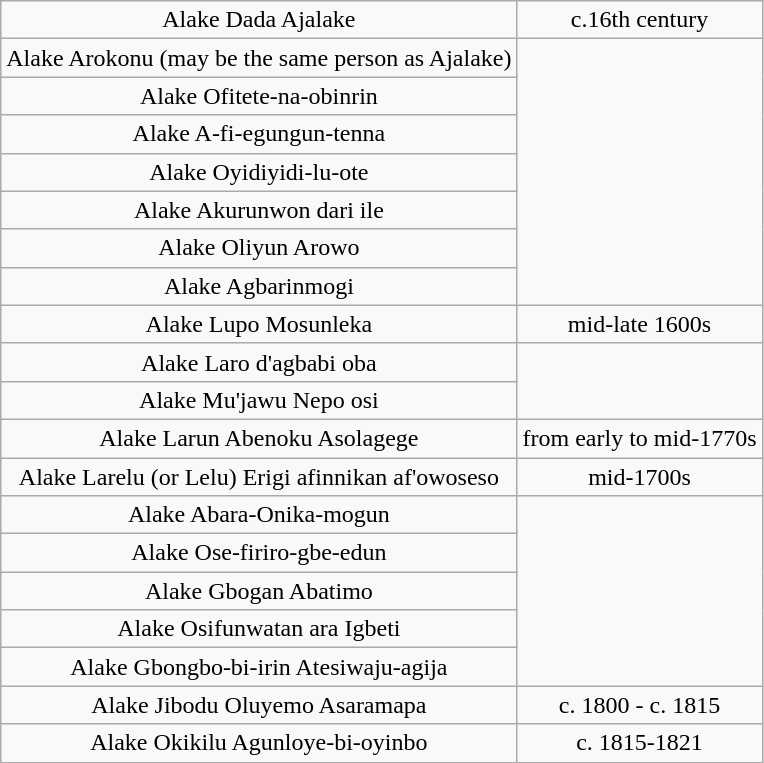<table class="wikitable" style="text-align:center">
<tr>
<td>Alake Dada Ajalake</td>
<td>c.16th century</td>
</tr>
<tr>
<td>Alake Arokonu (may be the same person as Ajalake)</td>
</tr>
<tr>
<td>Alake Ofitete-na-obinrin</td>
</tr>
<tr>
<td>Alake A-fi-egungun-tenna</td>
</tr>
<tr>
<td>Alake Oyidiyidi-lu-ote</td>
</tr>
<tr>
<td>Alake Akurunwon dari ile</td>
</tr>
<tr>
<td>Alake Oliyun Arowo</td>
</tr>
<tr>
<td>Alake Agbarinmogi</td>
</tr>
<tr>
<td>Alake Lupo Mosunleka</td>
<td>mid-late 1600s</td>
</tr>
<tr>
<td>Alake Laro d'agbabi oba</td>
</tr>
<tr>
<td>Alake Mu'jawu Nepo osi</td>
</tr>
<tr>
<td>Alake Larun Abenoku Asolagege</td>
<td>from early to mid-1770s</td>
</tr>
<tr>
<td>Alake Larelu (or Lelu) Erigi afinnikan af'owoseso</td>
<td>mid-1700s</td>
</tr>
<tr>
<td>Alake Abara-Onika-mogun</td>
</tr>
<tr>
<td>Alake Ose-firiro-gbe-edun</td>
</tr>
<tr>
<td>Alake Gbogan Abatimo</td>
</tr>
<tr>
<td>Alake Osifunwatan ara Igbeti</td>
</tr>
<tr>
<td>Alake Gbongbo-bi-irin Atesiwaju-agija</td>
</tr>
<tr>
<td>Alake Jibodu Oluyemo Asaramapa</td>
<td>c. 1800 - c. 1815</td>
</tr>
<tr>
<td>Alake Okikilu Agunloye-bi-oyinbo</td>
<td>c. 1815-1821</td>
</tr>
</table>
